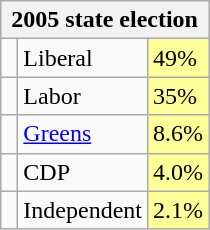<table class="wikitable">
<tr>
<th colspan = 3>2005 state election</th>
</tr>
<tr>
<td> </td>
<td>Liberal</td>
<td bgcolor="FFFF99">49%</td>
</tr>
<tr>
<td> </td>
<td>Labor</td>
<td bgcolor="FFFF99">35%</td>
</tr>
<tr>
<td> </td>
<td><a href='#'>Greens</a></td>
<td bgcolor="FFFF99">8.6%</td>
</tr>
<tr>
<td> </td>
<td>CDP</td>
<td bgcolor="FFFF99">4.0%</td>
</tr>
<tr>
<td> </td>
<td>Independent</td>
<td bgcolor="FFFF99">2.1%</td>
</tr>
</table>
